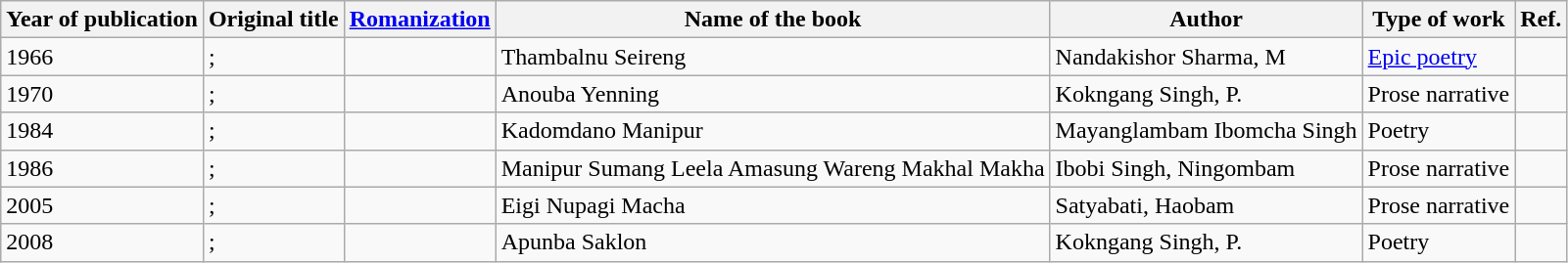<table class="wikitable">
<tr>
<th>Year of publication</th>
<th>Original title<br></th>
<th><a href='#'>Romanization</a></th>
<th>Name of the book<br></th>
<th>Author</th>
<th>Type of work<br></th>
<th>Ref.</th>
</tr>
<tr>
<td>1966</td>
<td>; </td>
<td></td>
<td>Thambalnu Seireng</td>
<td>Nandakishor Sharma, M</td>
<td><a href='#'>Epic poetry</a></td>
<td></td>
</tr>
<tr>
<td>1970</td>
<td>; </td>
<td></td>
<td>Anouba Yenning</td>
<td>Kokngang Singh, P.</td>
<td>Prose narrative</td>
<td></td>
</tr>
<tr>
<td>1984</td>
<td>; </td>
<td></td>
<td>Kadomdano Manipur</td>
<td>Mayanglambam Ibomcha Singh</td>
<td>Poetry</td>
<td></td>
</tr>
<tr>
<td>1986</td>
<td>; </td>
<td></td>
<td>Manipur Sumang Leela Amasung Wareng Makhal Makha</td>
<td>Ibobi Singh, Ningombam</td>
<td>Prose narrative</td>
<td></td>
</tr>
<tr>
<td>2005</td>
<td>; </td>
<td></td>
<td>Eigi Nupagi Macha</td>
<td>Satyabati, Haobam</td>
<td>Prose narrative</td>
<td></td>
</tr>
<tr>
<td>2008</td>
<td>; </td>
<td></td>
<td>Apunba Saklon</td>
<td>Kokngang Singh, P.</td>
<td>Poetry</td>
<td></td>
</tr>
</table>
